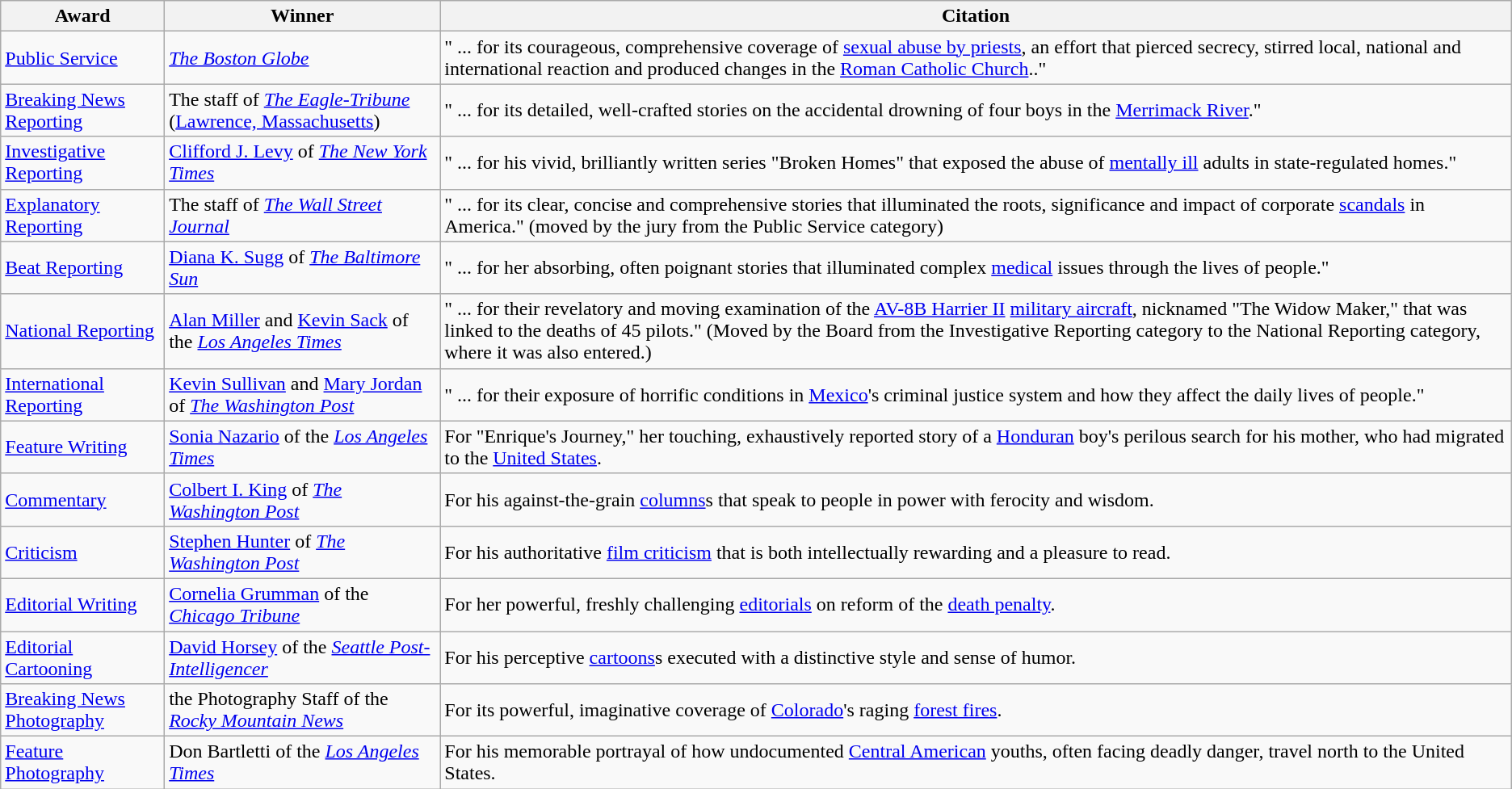<table class="wikitable">
<tr>
<th>Award</th>
<th>Winner</th>
<th>Citation</th>
</tr>
<tr>
<td><a href='#'>Public Service</a></td>
<td><em><a href='#'>The Boston Globe</a></em></td>
<td>" ... for its courageous, comprehensive coverage of <a href='#'>sexual abuse by priests</a>, an effort that pierced secrecy, stirred local, national and international reaction and produced changes in the <a href='#'>Roman Catholic Church</a>.."</td>
</tr>
<tr>
<td><a href='#'>Breaking News Reporting</a></td>
<td>The staff of <em><a href='#'>The Eagle-Tribune</a></em> (<a href='#'>Lawrence, Massachusetts</a>)</td>
<td>" ... for its detailed, well-crafted stories on the accidental drowning of four boys in the <a href='#'>Merrimack River</a>."</td>
</tr>
<tr>
<td><a href='#'>Investigative Reporting</a></td>
<td><a href='#'>Clifford J. Levy</a> of <em><a href='#'>The New York Times</a></em></td>
<td>" ... for his vivid, brilliantly written series "Broken Homes" that exposed the abuse of <a href='#'>mentally ill</a> adults in state-regulated homes."</td>
</tr>
<tr>
<td><a href='#'>Explanatory Reporting</a></td>
<td>The staff of <em><a href='#'>The Wall Street Journal</a></em></td>
<td>" ... for its clear, concise and comprehensive stories that illuminated the roots, significance and impact of corporate <a href='#'>scandals</a> in America." (moved by the jury from the Public Service category)</td>
</tr>
<tr>
<td><a href='#'>Beat Reporting</a></td>
<td><a href='#'>Diana K. Sugg</a> of <em><a href='#'>The Baltimore Sun</a></em></td>
<td>" ... for her absorbing, often poignant stories that illuminated complex <a href='#'>medical</a> issues through the lives of people."</td>
</tr>
<tr>
<td><a href='#'>National Reporting</a></td>
<td><a href='#'>Alan Miller</a> and <a href='#'>Kevin Sack</a> of the <em><a href='#'>Los Angeles Times</a></em></td>
<td>" ... for their revelatory and moving examination of the <a href='#'>AV-8B Harrier II</a> <a href='#'>military aircraft</a>, nicknamed "The Widow Maker," that was linked to the deaths of 45 pilots." (Moved by the Board from the Investigative Reporting category to the National Reporting category, where it was also entered.)</td>
</tr>
<tr>
<td><a href='#'>International Reporting</a></td>
<td><a href='#'>Kevin Sullivan</a> and <a href='#'>Mary Jordan</a> of <em><a href='#'>The Washington Post</a></em></td>
<td>" ... for their exposure of horrific conditions in <a href='#'>Mexico</a>'s criminal justice system and how they affect the daily lives of people."</td>
</tr>
<tr>
<td><a href='#'>Feature Writing</a></td>
<td><a href='#'>Sonia Nazario</a> of the <em><a href='#'>Los Angeles Times</a></em></td>
<td>For "Enrique's Journey," her touching, exhaustively reported story of a <a href='#'>Honduran</a> boy's perilous search for his mother, who had migrated to the <a href='#'>United States</a>.</td>
</tr>
<tr>
<td><a href='#'>Commentary</a></td>
<td><a href='#'>Colbert I. King</a> of <em><a href='#'>The Washington Post</a></em></td>
<td>For his against-the-grain <a href='#'>columns</a>s that speak to people in power with ferocity and wisdom.</td>
</tr>
<tr>
<td><a href='#'>Criticism</a></td>
<td><a href='#'>Stephen Hunter</a> of <em><a href='#'>The Washington Post</a></em></td>
<td>For his authoritative <a href='#'>film criticism</a> that is both intellectually rewarding and a pleasure to read.</td>
</tr>
<tr>
<td><a href='#'>Editorial Writing</a></td>
<td><a href='#'>Cornelia Grumman</a> of the <em><a href='#'>Chicago Tribune</a></em></td>
<td>For her powerful, freshly challenging <a href='#'>editorials</a> on reform of the <a href='#'>death penalty</a>.</td>
</tr>
<tr>
<td><a href='#'>Editorial Cartooning</a></td>
<td><a href='#'>David Horsey</a> of the <em><a href='#'>Seattle Post-Intelligencer</a></em></td>
<td>For his perceptive <a href='#'>cartoons</a>s executed with a distinctive style and sense of humor.</td>
</tr>
<tr>
<td><a href='#'>Breaking News Photography</a></td>
<td>the Photography Staff of the <em><a href='#'>Rocky Mountain News</a></em></td>
<td>For its powerful, imaginative coverage of <a href='#'>Colorado</a>'s raging <a href='#'>forest fires</a>.</td>
</tr>
<tr>
<td><a href='#'>Feature Photography</a></td>
<td>Don Bartletti of the <em><a href='#'>Los Angeles Times</a></em></td>
<td>For his memorable portrayal of how undocumented <a href='#'>Central American</a> youths, often facing deadly danger, travel north to the United States.</td>
</tr>
</table>
